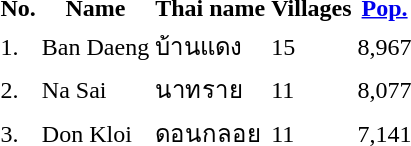<table>
<tr>
<th>No.</th>
<th>Name</th>
<th>Thai name</th>
<th>Villages</th>
<th><a href='#'>Pop.</a></th>
</tr>
<tr>
<td>1.</td>
<td>Ban Daeng</td>
<td>บ้านแดง</td>
<td>15</td>
<td>8,967</td>
<td></td>
</tr>
<tr>
<td>2.</td>
<td>Na Sai</td>
<td>นาทราย</td>
<td>11</td>
<td>8,077</td>
<td></td>
</tr>
<tr>
<td>3.</td>
<td>Don Kloi</td>
<td>ดอนกลอย</td>
<td>11</td>
<td>7,141</td>
<td></td>
</tr>
</table>
